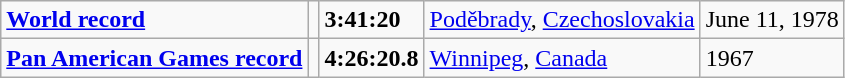<table class="wikitable">
<tr>
<td><strong><a href='#'>World record</a></strong></td>
<td></td>
<td><strong>3:41:20</strong></td>
<td><a href='#'>Poděbrady</a>, <a href='#'>Czechoslovakia</a></td>
<td>June 11, 1978</td>
</tr>
<tr>
<td><strong><a href='#'>Pan American Games record</a></strong></td>
<td></td>
<td><strong>4:26:20.8</strong></td>
<td><a href='#'>Winnipeg</a>, <a href='#'>Canada</a></td>
<td>1967</td>
</tr>
</table>
